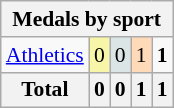<table class="wikitable" style="font-size:90%; text-align:center;">
<tr>
<th colspan="5">Medals by sport</th>
</tr>
<tr>
<td align="left"><a href='#'>Athletics</a></td>
<td style="background:#F7F6A8;">0</td>
<td style="background:#DCE5E5;">0</td>
<td style="background:#FFDAB9;">1</td>
<td><strong>1</strong></td>
</tr>
<tr class="sortbottom">
<th>Total</th>
<th>0</th>
<th>0</th>
<th>1</th>
<th>1</th>
</tr>
</table>
